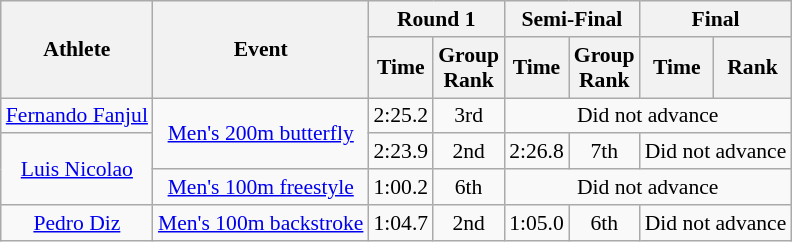<table class=wikitable style="font-size:90%">
<tr>
<th rowspan="2">Athlete</th>
<th rowspan="2">Event</th>
<th colspan="2">Round 1</th>
<th colspan="2">Semi-Final</th>
<th colspan="2">Final</th>
</tr>
<tr>
<th>Time</th>
<th>Group<br>Rank</th>
<th>Time</th>
<th>Group<br>Rank</th>
<th>Time</th>
<th>Rank</th>
</tr>
<tr>
<td align=center><a href='#'>Fernando Fanjul</a></td>
<td rowspan=2 align=center><a href='#'>Men's 200m butterfly</a></td>
<td align=center>2:25.2</td>
<td align=center>3rd</td>
<td colspan=4 align=center>Did not advance</td>
</tr>
<tr>
<td rowspan=2 align=center><a href='#'>Luis Nicolao</a></td>
<td align=center>2:23.9</td>
<td align=center>2nd</td>
<td align=center>2:26.8</td>
<td align=center>7th</td>
<td colspan=2 align=center>Did not advance</td>
</tr>
<tr>
<td align=center><a href='#'>Men's 100m freestyle</a></td>
<td align=center>1:00.2</td>
<td align=center>6th</td>
<td colspan=4 align=center>Did not advance</td>
</tr>
<tr>
<td align=center><a href='#'>Pedro Diz</a></td>
<td align=center><a href='#'>Men's 100m backstroke</a></td>
<td align=center>1:04.7</td>
<td align=center>2nd</td>
<td align=center>1:05.0</td>
<td align=center>6th</td>
<td colspan=2 align=center>Did not advance</td>
</tr>
</table>
